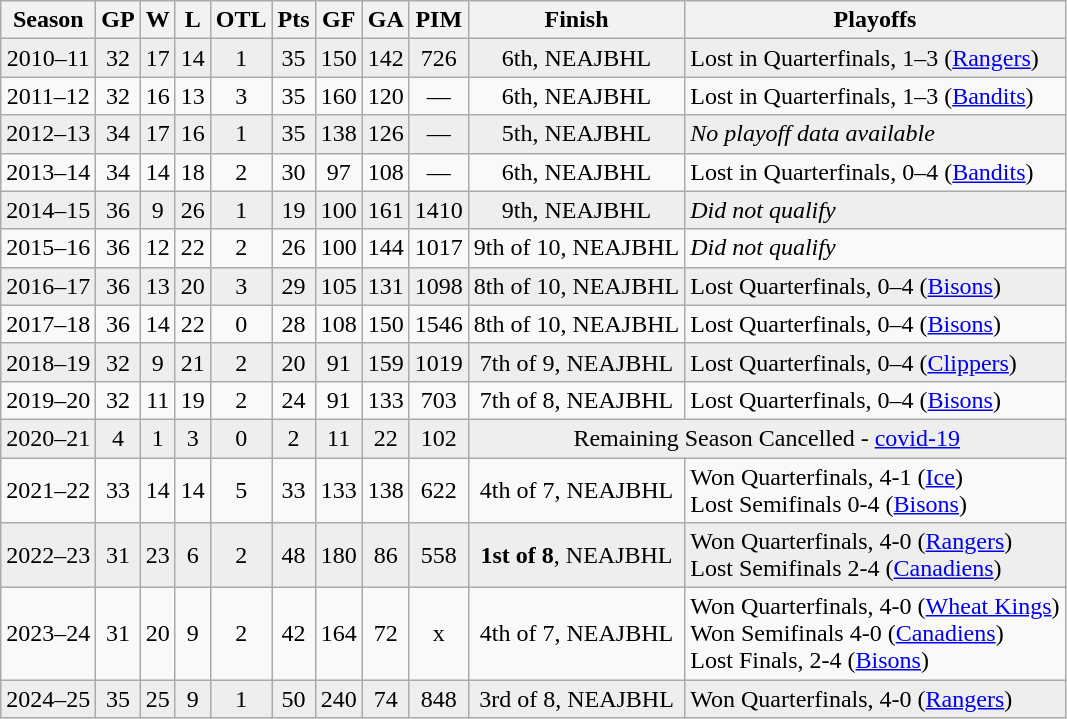<table class="wikitable" style="text-align:center">
<tr>
<th>Season</th>
<th>GP</th>
<th>W</th>
<th>L</th>
<th>OTL</th>
<th>Pts</th>
<th>GF</th>
<th>GA</th>
<th>PIM</th>
<th>Finish</th>
<th>Playoffs</th>
</tr>
<tr bgcolor="#eeeeee">
<td>2010–11</td>
<td>32</td>
<td>17</td>
<td>14</td>
<td>1</td>
<td>35</td>
<td>150</td>
<td>142</td>
<td>726</td>
<td>6th, NEAJBHL</td>
<td align=left>Lost in Quarterfinals, 1–3 (<a href='#'>Rangers</a>)</td>
</tr>
<tr>
<td>2011–12</td>
<td>32</td>
<td>16</td>
<td>13</td>
<td>3</td>
<td>35</td>
<td>160</td>
<td>120</td>
<td>—</td>
<td>6th, NEAJBHL</td>
<td align=left>Lost in Quarterfinals, 1–3 (<a href='#'>Bandits</a>)</td>
</tr>
<tr bgcolor="#eeeeee">
<td>2012–13</td>
<td>34</td>
<td>17</td>
<td>16</td>
<td>1</td>
<td>35</td>
<td>138</td>
<td>126</td>
<td>—</td>
<td>5th, NEAJBHL</td>
<td align=left><em>No playoff data available</em></td>
</tr>
<tr>
<td>2013–14</td>
<td>34</td>
<td>14</td>
<td>18</td>
<td>2</td>
<td>30</td>
<td>97</td>
<td>108</td>
<td>—</td>
<td>6th, NEAJBHL</td>
<td align=left>Lost in Quarterfinals, 0–4 (<a href='#'>Bandits</a>)</td>
</tr>
<tr bgcolor="#eeeeee">
<td>2014–15</td>
<td>36</td>
<td>9</td>
<td>26</td>
<td>1</td>
<td>19</td>
<td>100</td>
<td>161</td>
<td>1410</td>
<td>9th, NEAJBHL</td>
<td align=left><em>Did not qualify</em></td>
</tr>
<tr>
<td>2015–16</td>
<td>36</td>
<td>12</td>
<td>22</td>
<td>2</td>
<td>26</td>
<td>100</td>
<td>144</td>
<td>1017</td>
<td>9th of 10, NEAJBHL</td>
<td align=left><em>Did not qualify</em></td>
</tr>
<tr bgcolor="#eeeeee">
<td>2016–17</td>
<td>36</td>
<td>13</td>
<td>20</td>
<td>3</td>
<td>29</td>
<td>105</td>
<td>131</td>
<td>1098</td>
<td>8th of 10, NEAJBHL</td>
<td align=left>Lost Quarterfinals, 0–4 (<a href='#'>Bisons</a>)</td>
</tr>
<tr>
<td>2017–18</td>
<td>36</td>
<td>14</td>
<td>22</td>
<td>0</td>
<td>28</td>
<td>108</td>
<td>150</td>
<td>1546</td>
<td>8th of 10, NEAJBHL</td>
<td align=left>Lost Quarterfinals, 0–4 (<a href='#'>Bisons</a>)</td>
</tr>
<tr bgcolor="#eeeeee">
<td>2018–19</td>
<td>32</td>
<td>9</td>
<td>21</td>
<td>2</td>
<td>20</td>
<td>91</td>
<td>159</td>
<td>1019</td>
<td>7th of 9, NEAJBHL</td>
<td align=left>Lost Quarterfinals, 0–4 (<a href='#'>Clippers</a>)</td>
</tr>
<tr>
<td>2019–20</td>
<td>32</td>
<td>11</td>
<td>19</td>
<td>2</td>
<td>24</td>
<td>91</td>
<td>133</td>
<td>703</td>
<td>7th of 8, NEAJBHL</td>
<td align=left>Lost Quarterfinals, 0–4 (<a href='#'>Bisons</a>)</td>
</tr>
<tr bgcolor="#eeeeee">
<td>2020–21</td>
<td>4</td>
<td>1</td>
<td>3</td>
<td>0</td>
<td>2</td>
<td>11</td>
<td>22</td>
<td>102</td>
<td colspan=2>Remaining Season Cancelled - <a href='#'>covid-19</a></td>
</tr>
<tr>
<td>2021–22</td>
<td>33</td>
<td>14</td>
<td>14</td>
<td>5</td>
<td>33</td>
<td>133</td>
<td>138</td>
<td>622</td>
<td>4th of 7, NEAJBHL</td>
<td align=left>Won Quarterfinals, 4-1 (<a href='#'>Ice</a>)<br>Lost Semifinals 0-4 (<a href='#'>Bisons</a>)</td>
</tr>
<tr bgcolor="#eeeeee">
<td>2022–23</td>
<td>31</td>
<td>23</td>
<td>6</td>
<td>2</td>
<td>48</td>
<td>180</td>
<td>86</td>
<td>558</td>
<td><strong>1st of 8</strong>, NEAJBHL</td>
<td align=left>Won Quarterfinals, 4-0 (<a href='#'>Rangers</a>)<br>Lost Semifinals 2-4 (<a href='#'>Canadiens</a>)</td>
</tr>
<tr>
<td>2023–24</td>
<td>31</td>
<td>20</td>
<td>9</td>
<td>2</td>
<td>42</td>
<td>164</td>
<td>72</td>
<td>x</td>
<td>4th of 7, NEAJBHL</td>
<td align=left>Won Quarterfinals, 4-0 (<a href='#'>Wheat Kings</a>)<br>Won Semifinals 4-0 (<a href='#'>Canadiens</a>)<br>Lost Finals, 2-4 (<a href='#'>Bisons</a>)</td>
</tr>
<tr bgcolor="#eeeeee">
<td>2024–25</td>
<td>35</td>
<td>25</td>
<td>9</td>
<td>1</td>
<td>50</td>
<td>240</td>
<td>74</td>
<td>848</td>
<td>3rd of 8, NEAJBHL</td>
<td align=left>Won Quarterfinals, 4-0 (<a href='#'>Rangers</a>)</td>
</tr>
</table>
